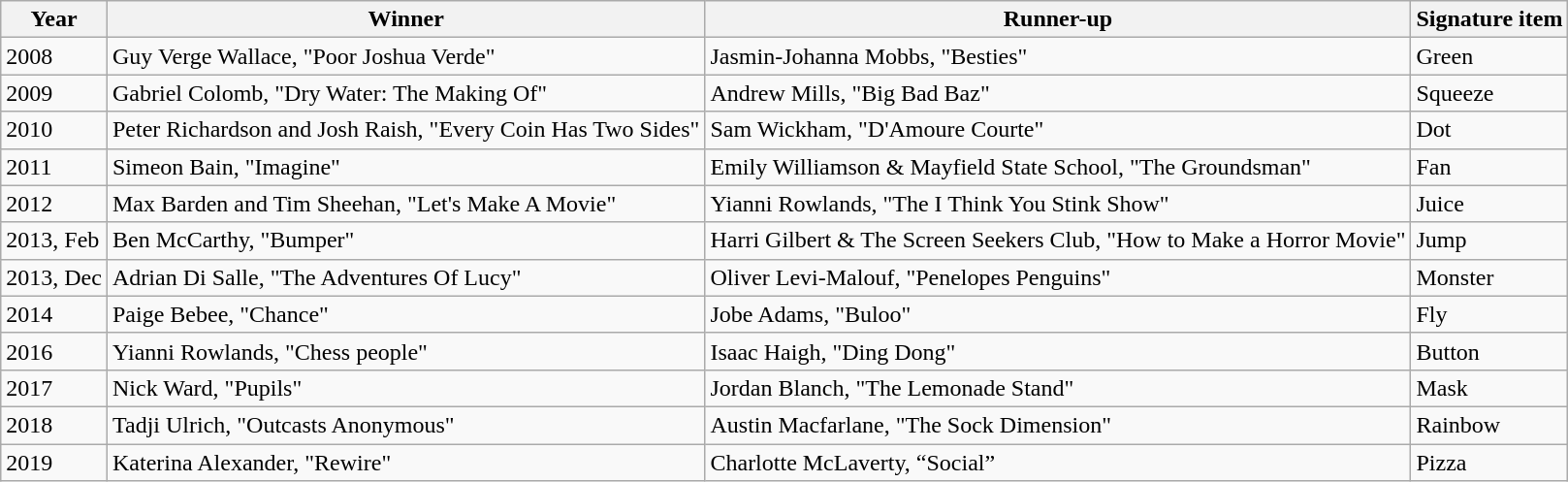<table class="wikitable">
<tr>
<th>Year</th>
<th>Winner</th>
<th>Runner-up</th>
<th>Signature item</th>
</tr>
<tr>
<td>2008</td>
<td>Guy Verge Wallace, "Poor Joshua Verde"</td>
<td>Jasmin-Johanna Mobbs, "Besties"</td>
<td>Green</td>
</tr>
<tr>
<td>2009</td>
<td>Gabriel Colomb, "Dry Water: The Making Of"</td>
<td>Andrew Mills, "Big Bad Baz"</td>
<td>Squeeze</td>
</tr>
<tr>
<td>2010</td>
<td>Peter Richardson and Josh Raish, "Every Coin Has Two Sides"</td>
<td>Sam Wickham, "D'Amoure Courte"</td>
<td>Dot</td>
</tr>
<tr>
<td>2011</td>
<td>Simeon Bain, "Imagine"</td>
<td>Emily Williamson & Mayfield State School, "The Groundsman"</td>
<td>Fan</td>
</tr>
<tr>
<td>2012</td>
<td>Max Barden and Tim Sheehan, "Let's Make A Movie"</td>
<td>Yianni Rowlands, "The I Think You Stink Show"</td>
<td>Juice</td>
</tr>
<tr>
<td>2013, Feb</td>
<td>Ben McCarthy, "Bumper"</td>
<td>Harri Gilbert & The Screen Seekers Club, "How to Make a Horror Movie"</td>
<td>Jump</td>
</tr>
<tr>
<td>2013, Dec</td>
<td>Adrian Di Salle, "The Adventures Of Lucy"</td>
<td>Oliver Levi-Malouf, "Penelopes Penguins"</td>
<td>Monster</td>
</tr>
<tr>
<td>2014</td>
<td>Paige Bebee, "Chance"</td>
<td>Jobe Adams, "Buloo"</td>
<td>Fly</td>
</tr>
<tr>
<td>2016</td>
<td>Yianni Rowlands, "Chess people"</td>
<td>Isaac Haigh, "Ding Dong"</td>
<td>Button</td>
</tr>
<tr>
<td>2017</td>
<td>Nick Ward, "Pupils"</td>
<td>Jordan Blanch, "The Lemonade Stand"</td>
<td>Mask</td>
</tr>
<tr>
<td>2018</td>
<td>Tadji Ulrich, "Outcasts Anonymous"</td>
<td>Austin Macfarlane, "The Sock Dimension"</td>
<td>Rainbow</td>
</tr>
<tr>
<td>2019</td>
<td>Katerina Alexander, "Rewire"</td>
<td>Charlotte McLaverty, “Social”</td>
<td>Pizza</td>
</tr>
</table>
